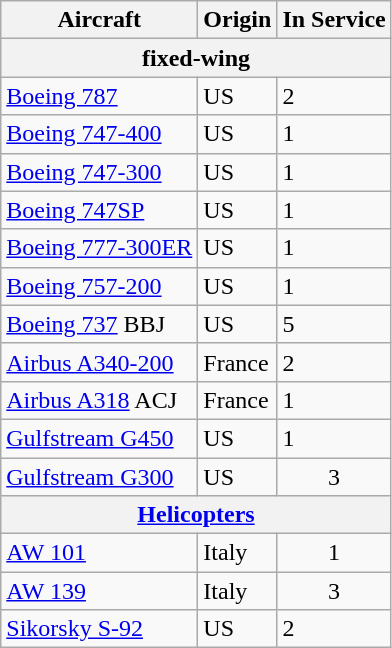<table class="wikitable">
<tr>
<th>Aircraft</th>
<th>Origin</th>
<th>In Service</th>
</tr>
<tr>
<th colspan="3">fixed-wing</th>
</tr>
<tr>
<td><a href='#'>Boeing 787</a></td>
<td>US</td>
<td>2</td>
</tr>
<tr>
<td><a href='#'>Boeing 747-400</a></td>
<td>US</td>
<td>1</td>
</tr>
<tr>
<td><a href='#'>Boeing 747-300</a></td>
<td>US</td>
<td>1</td>
</tr>
<tr>
<td><a href='#'>Boeing 747SP</a></td>
<td>US</td>
<td>1</td>
</tr>
<tr>
<td><a href='#'>Boeing 777-300ER</a></td>
<td>US</td>
<td>1</td>
</tr>
<tr>
<td><a href='#'>Boeing 757-200</a></td>
<td>US</td>
<td>1</td>
</tr>
<tr>
<td><a href='#'>Boeing 737</a> BBJ</td>
<td>US</td>
<td>5</td>
</tr>
<tr>
<td><a href='#'>Airbus A340-200</a></td>
<td>France</td>
<td>2</td>
</tr>
<tr>
<td><a href='#'>Airbus A318</a> ACJ</td>
<td>France</td>
<td>1</td>
</tr>
<tr>
<td><a href='#'>Gulfstream G450</a></td>
<td>US</td>
<td>1</td>
</tr>
<tr>
<td><a href='#'>Gulfstream G300</a></td>
<td>US</td>
<td align="center">3</td>
</tr>
<tr>
<th colspan="3"><a href='#'>Helicopters</a></th>
</tr>
<tr>
<td><a href='#'>AW 101</a></td>
<td>Italy</td>
<td align="center">1</td>
</tr>
<tr>
<td><a href='#'>AW 139</a></td>
<td>Italy</td>
<td align="center">3</td>
</tr>
<tr>
<td><a href='#'>Sikorsky S-92</a></td>
<td>US</td>
<td>2</td>
</tr>
</table>
